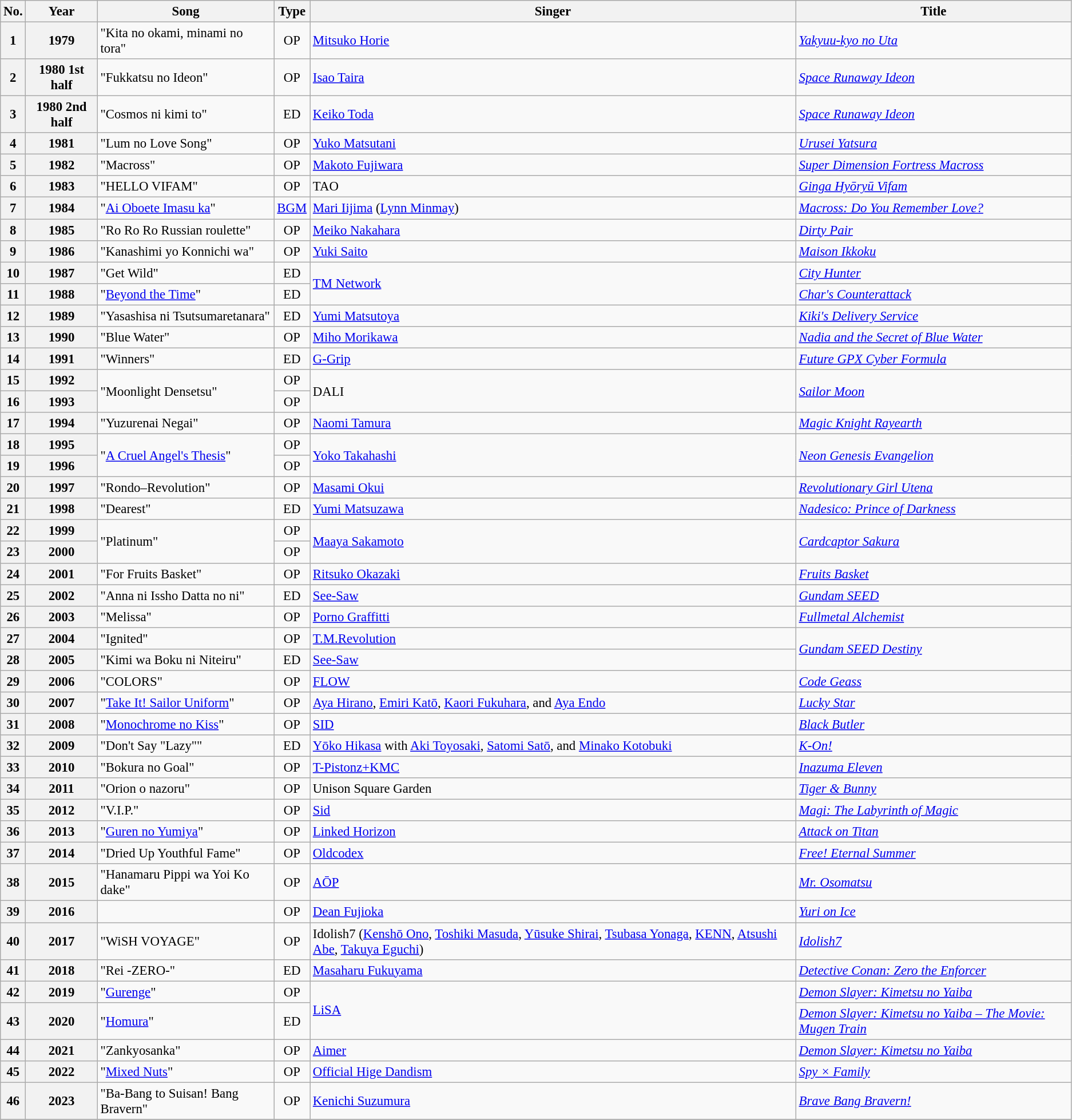<table class="wikitable" style="font-size: 95%;">
<tr>
<th>No.</th>
<th>Year</th>
<th>Song</th>
<th>Type</th>
<th>Singer</th>
<th>Title</th>
</tr>
<tr>
<th>1</th>
<th>1979</th>
<td>"Kita no okami, minami no tora"</td>
<td style="text-align:center;">OP</td>
<td><a href='#'>Mitsuko Horie</a></td>
<td><em><a href='#'>Yakyuu-kyo no Uta</a></em></td>
</tr>
<tr>
<th>2</th>
<th>1980 1st half</th>
<td>"Fukkatsu no Ideon"</td>
<td style="text-align:center;">OP</td>
<td><a href='#'>Isao Taira</a></td>
<td><em><a href='#'>Space Runaway Ideon</a></em></td>
</tr>
<tr>
<th>3</th>
<th>1980 2nd half</th>
<td>"Cosmos ni kimi to"</td>
<td style="text-align:center;">ED</td>
<td><a href='#'>Keiko Toda</a></td>
<td><em><a href='#'>Space Runaway Ideon</a></em></td>
</tr>
<tr>
<th>4</th>
<th>1981</th>
<td>"Lum no Love Song"</td>
<td style="text-align:center;">OP</td>
<td><a href='#'>Yuko Matsutani</a></td>
<td><em><a href='#'>Urusei Yatsura</a></em></td>
</tr>
<tr>
<th>5</th>
<th>1982</th>
<td>"Macross"</td>
<td style="text-align:center;">OP</td>
<td><a href='#'>Makoto Fujiwara</a></td>
<td><em><a href='#'>Super Dimension Fortress Macross</a></em></td>
</tr>
<tr>
<th>6</th>
<th>1983</th>
<td>"HELLO VIFAM"</td>
<td style="text-align:center;">OP</td>
<td>TAO</td>
<td><em><a href='#'>Ginga Hyōryū Vifam</a></em></td>
</tr>
<tr>
<th>7</th>
<th>1984</th>
<td>"<a href='#'>Ai Oboete Imasu ka</a>"</td>
<td style="text-align:center;"><a href='#'>BGM</a></td>
<td><a href='#'>Mari Iijima</a> (<a href='#'>Lynn Minmay</a>)</td>
<td><em><a href='#'>Macross: Do You Remember Love?</a></em></td>
</tr>
<tr>
<th>8</th>
<th>1985</th>
<td>"Ro Ro Ro Russian roulette"</td>
<td style="text-align:center;">OP</td>
<td><a href='#'>Meiko Nakahara</a></td>
<td><em><a href='#'>Dirty Pair</a></em></td>
</tr>
<tr>
<th>9</th>
<th>1986</th>
<td>"Kanashimi yo Konnichi wa"</td>
<td style="text-align:center;">OP</td>
<td><a href='#'>Yuki Saito</a></td>
<td><em><a href='#'>Maison Ikkoku</a></em></td>
</tr>
<tr>
<th>10</th>
<th>1987</th>
<td>"Get Wild"</td>
<td style="text-align:center;">ED</td>
<td rowspan="2"><a href='#'>TM Network</a></td>
<td><em><a href='#'>City Hunter</a></em></td>
</tr>
<tr>
<th>11</th>
<th>1988</th>
<td>"<a href='#'>Beyond the Time</a>"</td>
<td style="text-align:center;">ED</td>
<td><em><a href='#'>Char's Counterattack</a></em></td>
</tr>
<tr>
<th>12</th>
<th>1989</th>
<td>"Yasashisa ni Tsutsumaretanara"</td>
<td style="text-align:center;">ED</td>
<td><a href='#'>Yumi Matsutoya</a></td>
<td><em><a href='#'>Kiki's Delivery Service</a></em></td>
</tr>
<tr>
<th>13</th>
<th>1990</th>
<td>"Blue Water"</td>
<td style="text-align:center;">OP</td>
<td><a href='#'>Miho Morikawa</a></td>
<td><em><a href='#'>Nadia and the Secret of Blue Water</a></em></td>
</tr>
<tr>
<th>14</th>
<th>1991</th>
<td>"Winners"</td>
<td style="text-align:center;">ED</td>
<td><a href='#'>G-Grip</a></td>
<td><em><a href='#'>Future GPX Cyber Formula</a></em></td>
</tr>
<tr>
<th>15</th>
<th>1992</th>
<td rowspan="2">"Moonlight Densetsu"</td>
<td style="text-align:center;">OP</td>
<td rowspan="2">DALI</td>
<td rowspan="2"><em><a href='#'>Sailor Moon</a></em></td>
</tr>
<tr>
<th>16</th>
<th>1993</th>
<td style="text-align:center;">OP</td>
</tr>
<tr>
<th>17</th>
<th>1994</th>
<td>"Yuzurenai Negai"</td>
<td style="text-align:center;">OP</td>
<td><a href='#'>Naomi Tamura</a></td>
<td><em><a href='#'>Magic Knight Rayearth</a></em></td>
</tr>
<tr>
<th>18</th>
<th>1995</th>
<td rowspan="2">"<a href='#'>A Cruel Angel's Thesis</a>"</td>
<td style="text-align:center;">OP</td>
<td rowspan="2"><a href='#'>Yoko Takahashi</a></td>
<td rowspan="2"><em><a href='#'>Neon Genesis Evangelion</a></em></td>
</tr>
<tr>
<th>19</th>
<th>1996</th>
<td style="text-align:center;">OP</td>
</tr>
<tr>
<th>20</th>
<th>1997</th>
<td>"Rondo–Revolution"</td>
<td style="text-align:center;">OP</td>
<td><a href='#'>Masami Okui</a></td>
<td><em><a href='#'>Revolutionary Girl Utena</a></em></td>
</tr>
<tr>
<th>21</th>
<th>1998</th>
<td>"Dearest"</td>
<td style="text-align:center;">ED</td>
<td><a href='#'>Yumi Matsuzawa</a></td>
<td><em><a href='#'>Nadesico: Prince of Darkness</a></em></td>
</tr>
<tr>
<th>22</th>
<th>1999</th>
<td rowspan="2">"Platinum"</td>
<td style="text-align:center;">OP</td>
<td rowspan="2"><a href='#'>Maaya Sakamoto</a></td>
<td rowspan="2"><em><a href='#'>Cardcaptor Sakura</a></em></td>
</tr>
<tr>
<th>23</th>
<th>2000</th>
<td style="text-align:center;">OP</td>
</tr>
<tr>
<th>24</th>
<th>2001</th>
<td>"For Fruits Basket"</td>
<td style="text-align:center;">OP</td>
<td><a href='#'>Ritsuko Okazaki</a></td>
<td><em><a href='#'>Fruits Basket</a></em></td>
</tr>
<tr>
<th>25</th>
<th>2002</th>
<td>"Anna ni Issho Datta no ni"</td>
<td style="text-align:center;">ED</td>
<td><a href='#'>See-Saw</a></td>
<td><em><a href='#'>Gundam SEED</a></em></td>
</tr>
<tr>
<th>26</th>
<th>2003</th>
<td>"Melissa"</td>
<td style="text-align:center;">OP</td>
<td><a href='#'>Porno Graffitti</a></td>
<td><em><a href='#'>Fullmetal Alchemist</a></em></td>
</tr>
<tr>
<th>27</th>
<th>2004</th>
<td>"Ignited"</td>
<td style="text-align:center;">OP</td>
<td><a href='#'>T.M.Revolution</a></td>
<td rowspan="2"><em><a href='#'>Gundam SEED Destiny</a></em></td>
</tr>
<tr>
<th>28</th>
<th>2005</th>
<td>"Kimi wa Boku ni Niteiru"</td>
<td style="text-align:center;">ED</td>
<td><a href='#'>See-Saw</a></td>
</tr>
<tr>
<th>29</th>
<th>2006</th>
<td>"COLORS"</td>
<td style="text-align:center;">OP</td>
<td><a href='#'>FLOW</a></td>
<td><em><a href='#'>Code Geass</a></em></td>
</tr>
<tr>
<th>30</th>
<th>2007</th>
<td>"<a href='#'>Take It! Sailor Uniform</a>"</td>
<td style="text-align:center;">OP</td>
<td><a href='#'>Aya Hirano</a>, <a href='#'>Emiri Katō</a>, <a href='#'>Kaori Fukuhara</a>, and <a href='#'>Aya Endo</a></td>
<td><em><a href='#'>Lucky Star</a></em></td>
</tr>
<tr>
<th>31</th>
<th>2008</th>
<td>"<a href='#'>Monochrome no Kiss</a>"</td>
<td style="text-align:center;">OP</td>
<td><a href='#'>SID</a></td>
<td><em><a href='#'>Black Butler</a></em></td>
</tr>
<tr>
<th>32</th>
<th>2009</th>
<td>"Don't Say "Lazy""</td>
<td style="text-align:center;">ED</td>
<td><a href='#'>Yōko Hikasa</a> with <a href='#'>Aki Toyosaki</a>, <a href='#'>Satomi Satō</a>, and <a href='#'>Minako Kotobuki</a></td>
<td><em><a href='#'>K-On!</a></em></td>
</tr>
<tr>
<th>33</th>
<th>2010</th>
<td>"Bokura no Goal"</td>
<td style="text-align:center;">OP</td>
<td><a href='#'>T-Pistonz+KMC</a></td>
<td><em><a href='#'>Inazuma Eleven</a></em></td>
</tr>
<tr>
<th>34</th>
<th>2011</th>
<td>"Orion o nazoru"</td>
<td style="text-align:center;">OP</td>
<td>Unison Square Garden</td>
<td><em><a href='#'>Tiger & Bunny</a></em></td>
</tr>
<tr>
<th>35</th>
<th>2012</th>
<td>"V.I.P."</td>
<td style="text-align:center;">OP</td>
<td><a href='#'>Sid</a></td>
<td><em><a href='#'>Magi: The Labyrinth of Magic</a></em></td>
</tr>
<tr>
<th>36</th>
<th>2013</th>
<td>"<a href='#'>Guren no Yumiya</a>"</td>
<td style="text-align:center;">OP</td>
<td><a href='#'>Linked Horizon</a></td>
<td><em><a href='#'>Attack on Titan</a></em></td>
</tr>
<tr>
<th>37</th>
<th>2014</th>
<td>"Dried Up Youthful Fame"</td>
<td style="text-align:center;">OP</td>
<td><a href='#'>Oldcodex</a></td>
<td><em><a href='#'>Free! Eternal Summer</a></em></td>
</tr>
<tr>
<th>38</th>
<th>2015</th>
<td>"Hanamaru Pippi wa Yoi Ko dake"</td>
<td style="text-align:center;">OP</td>
<td><a href='#'>AŌP</a></td>
<td><em><a href='#'>Mr. Osomatsu</a></em></td>
</tr>
<tr>
<th>39</th>
<th>2016</th>
<td></td>
<td style="text-align:center;">OP</td>
<td><a href='#'>Dean Fujioka</a></td>
<td><em><a href='#'>Yuri on Ice</a></em></td>
</tr>
<tr>
<th>40</th>
<th>2017</th>
<td>"WiSH VOYAGE"</td>
<td style="text-align:center;">OP</td>
<td>Idolish7 (<a href='#'>Kenshō Ono</a>, <a href='#'>Toshiki Masuda</a>, <a href='#'>Yūsuke Shirai</a>, <a href='#'>Tsubasa Yonaga</a>, <a href='#'>KENN</a>, <a href='#'>Atsushi Abe</a>, <a href='#'>Takuya Eguchi</a>)</td>
<td><em><a href='#'>Idolish7</a></em></td>
</tr>
<tr>
<th>41</th>
<th>2018</th>
<td>"Rei -ZERO-"</td>
<td style="text-align:center;">ED</td>
<td><a href='#'>Masaharu Fukuyama</a></td>
<td><em><a href='#'>Detective Conan: Zero the Enforcer</a></em></td>
</tr>
<tr>
<th>42</th>
<th>2019</th>
<td>"<a href='#'>Gurenge</a>"</td>
<td style="text-align:center;">OP</td>
<td rowspan="2"><a href='#'>LiSA</a></td>
<td><em><a href='#'>Demon Slayer: Kimetsu no Yaiba</a></em></td>
</tr>
<tr>
<th>43</th>
<th>2020</th>
<td>"<a href='#'>Homura</a>"</td>
<td style="text-align:center;">ED</td>
<td><em><a href='#'>Demon Slayer: Kimetsu no Yaiba – The Movie: Mugen Train</a></em></td>
</tr>
<tr>
<th>44</th>
<th>2021</th>
<td>"Zankyosanka"</td>
<td style="text-align:center;">OP</td>
<td><a href='#'>Aimer</a></td>
<td><em><a href='#'>Demon Slayer: Kimetsu no Yaiba</a></em></td>
</tr>
<tr>
<th>45</th>
<th>2022</th>
<td>"<a href='#'>Mixed Nuts</a>"</td>
<td style="text-align:center;">OP</td>
<td><a href='#'>Official Hige Dandism</a></td>
<td><em><a href='#'>Spy × Family</a></em></td>
</tr>
<tr>
<th>46</th>
<th>2023</th>
<td>"Ba-Bang to Suisan! Bang Bravern"</td>
<td style="text-align:center;">OP</td>
<td><a href='#'>Kenichi Suzumura</a></td>
<td><em><a href='#'>Brave Bang Bravern!</a></em></td>
</tr>
<tr>
</tr>
</table>
